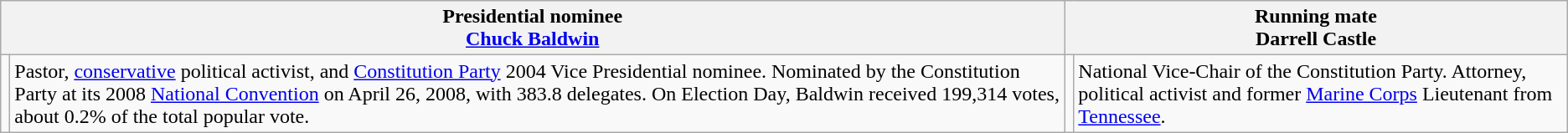<table class=wikitable>
<tr>
<th colspan=2>Presidential nominee<br><a href='#'>Chuck Baldwin</a></th>
<th colspan=2>Running mate<br>Darrell Castle</th>
</tr>
<tr>
<td></td>
<td> Pastor, <a href='#'>conservative</a> political activist, and <a href='#'>Constitution Party</a> 2004 Vice Presidential nominee. Nominated by the Constitution Party at its 2008 <a href='#'>National Convention</a> on April 26, 2008, with 383.8 delegates. On Election Day, Baldwin received 199,314 votes, about 0.2% of the total popular vote.</td>
<td></td>
<td>National Vice-Chair of the Constitution Party. Attorney, political activist and former <a href='#'>Marine Corps</a> Lieutenant from <a href='#'>Tennessee</a>.</td>
</tr>
</table>
